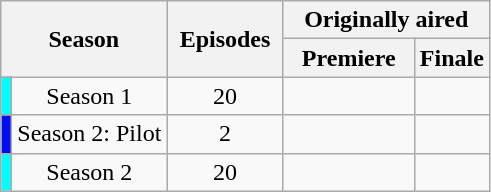<table class="wikitable" style="text-align: center;">
<tr>
<th style="padding: 0 16px;" colspan="2" rowspan="2">Season</th>
<th style="padding: 0 8px;" rowspan="2">Episodes</th>
<th colspan="2">Originally aired</th>
</tr>
<tr>
<th style="padding: 0 12px;">Premiere</th>
<th>Finale</th>
</tr>
<tr>
<td style="background:#00FFFF;height:10px;"></td>
<td>Season 1</td>
<td>20</td>
<td></td>
<td></td>
</tr>
<tr>
<td style="background:#000FF0;height:10px;"></td>
<td>Season 2: Pilot</td>
<td>2</td>
<td></td>
<td></td>
</tr>
<tr>
<td style="background:#00FFFF;height:10px;"></td>
<td>Season 2</td>
<td>20</td>
<td></td>
<td></td>
</tr>
</table>
